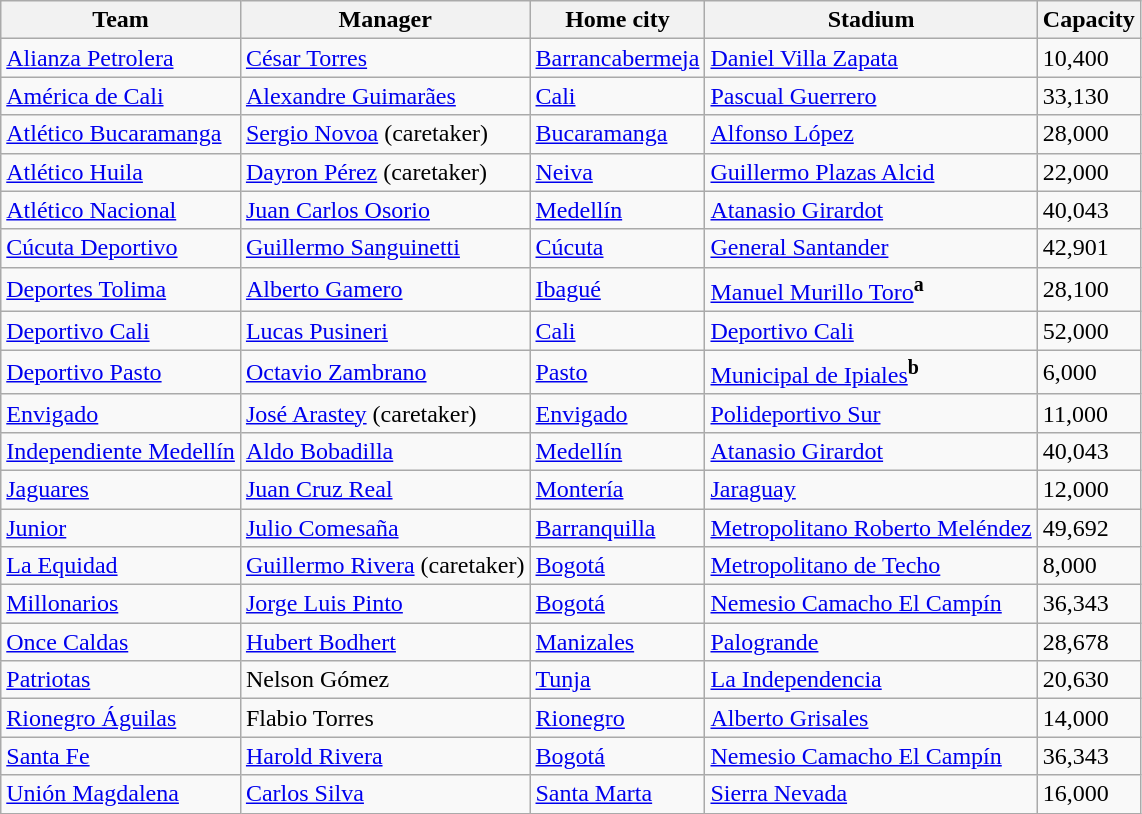<table class="wikitable sortable">
<tr>
<th>Team</th>
<th>Manager</th>
<th>Home city</th>
<th>Stadium</th>
<th>Capacity</th>
</tr>
<tr>
<td><a href='#'>Alianza Petrolera</a></td>
<td> <a href='#'>César Torres</a></td>
<td><a href='#'>Barrancabermeja</a></td>
<td><a href='#'>Daniel Villa Zapata</a></td>
<td>10,400</td>
</tr>
<tr>
<td><a href='#'>América de Cali</a></td>
<td> <a href='#'>Alexandre Guimarães</a></td>
<td><a href='#'>Cali</a></td>
<td><a href='#'>Pascual Guerrero</a></td>
<td>33,130</td>
</tr>
<tr>
<td><a href='#'>Atlético Bucaramanga</a></td>
<td> <a href='#'>Sergio Novoa</a> (caretaker)</td>
<td><a href='#'>Bucaramanga</a></td>
<td><a href='#'>Alfonso López</a></td>
<td>28,000</td>
</tr>
<tr>
<td><a href='#'>Atlético Huila</a></td>
<td> <a href='#'>Dayron Pérez</a> (caretaker)</td>
<td><a href='#'>Neiva</a></td>
<td><a href='#'>Guillermo Plazas Alcid</a></td>
<td>22,000</td>
</tr>
<tr>
<td><a href='#'>Atlético Nacional</a></td>
<td> <a href='#'>Juan Carlos Osorio</a></td>
<td><a href='#'>Medellín</a></td>
<td><a href='#'>Atanasio Girardot</a></td>
<td>40,043</td>
</tr>
<tr>
<td><a href='#'>Cúcuta Deportivo</a></td>
<td> <a href='#'>Guillermo Sanguinetti</a></td>
<td><a href='#'>Cúcuta</a></td>
<td><a href='#'>General Santander</a></td>
<td>42,901</td>
</tr>
<tr>
<td><a href='#'>Deportes Tolima</a></td>
<td> <a href='#'>Alberto Gamero</a></td>
<td><a href='#'>Ibagué</a></td>
<td><a href='#'>Manuel Murillo Toro</a><sup><strong>a</strong></sup></td>
<td>28,100</td>
</tr>
<tr>
<td><a href='#'>Deportivo Cali</a></td>
<td> <a href='#'>Lucas Pusineri</a></td>
<td><a href='#'>Cali</a></td>
<td><a href='#'>Deportivo Cali</a></td>
<td>52,000</td>
</tr>
<tr>
<td><a href='#'>Deportivo Pasto</a></td>
<td> <a href='#'>Octavio Zambrano</a></td>
<td><a href='#'>Pasto</a></td>
<td><a href='#'>Municipal de Ipiales</a><sup><strong>b</strong></sup></td>
<td>6,000</td>
</tr>
<tr>
<td><a href='#'>Envigado</a></td>
<td> <a href='#'>José Arastey</a> (caretaker)</td>
<td><a href='#'>Envigado</a></td>
<td><a href='#'>Polideportivo Sur</a></td>
<td>11,000</td>
</tr>
<tr>
<td><a href='#'>Independiente Medellín</a></td>
<td> <a href='#'>Aldo Bobadilla</a></td>
<td><a href='#'>Medellín</a></td>
<td><a href='#'>Atanasio Girardot</a></td>
<td>40,043</td>
</tr>
<tr>
<td><a href='#'>Jaguares</a></td>
<td> <a href='#'>Juan Cruz Real</a></td>
<td><a href='#'>Montería</a></td>
<td><a href='#'>Jaraguay</a></td>
<td>12,000</td>
</tr>
<tr>
<td><a href='#'>Junior</a></td>
<td> <a href='#'>Julio Comesaña</a></td>
<td><a href='#'>Barranquilla</a></td>
<td><a href='#'>Metropolitano Roberto Meléndez</a></td>
<td>49,692</td>
</tr>
<tr>
<td><a href='#'>La Equidad</a></td>
<td> <a href='#'>Guillermo Rivera</a> (caretaker)</td>
<td><a href='#'>Bogotá</a></td>
<td><a href='#'>Metropolitano de Techo</a></td>
<td>8,000</td>
</tr>
<tr>
<td><a href='#'>Millonarios</a></td>
<td> <a href='#'>Jorge Luis Pinto</a></td>
<td><a href='#'>Bogotá</a></td>
<td><a href='#'>Nemesio Camacho El Campín</a></td>
<td>36,343</td>
</tr>
<tr>
<td><a href='#'>Once Caldas</a></td>
<td> <a href='#'>Hubert Bodhert</a></td>
<td><a href='#'>Manizales</a></td>
<td><a href='#'>Palogrande</a></td>
<td>28,678</td>
</tr>
<tr>
<td><a href='#'>Patriotas</a></td>
<td> Nelson Gómez</td>
<td><a href='#'>Tunja</a></td>
<td><a href='#'>La Independencia</a></td>
<td>20,630</td>
</tr>
<tr>
<td><a href='#'>Rionegro Águilas</a></td>
<td> Flabio Torres</td>
<td><a href='#'>Rionegro</a></td>
<td><a href='#'>Alberto Grisales</a></td>
<td>14,000</td>
</tr>
<tr>
<td><a href='#'>Santa Fe</a></td>
<td> <a href='#'>Harold Rivera</a></td>
<td><a href='#'>Bogotá</a></td>
<td><a href='#'>Nemesio Camacho El Campín</a></td>
<td>36,343</td>
</tr>
<tr>
<td><a href='#'>Unión Magdalena</a></td>
<td> <a href='#'>Carlos Silva</a></td>
<td><a href='#'>Santa Marta</a></td>
<td><a href='#'>Sierra Nevada</a></td>
<td>16,000</td>
</tr>
</table>
